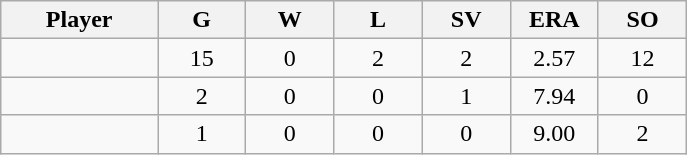<table class="wikitable sortable">
<tr>
<th bgcolor="#DDDDFF" width="16%">Player</th>
<th bgcolor="#DDDDFF" width="9%">G</th>
<th bgcolor="#DDDDFF" width="9%">W</th>
<th bgcolor="#DDDDFF" width="9%">L</th>
<th bgcolor="#DDDDFF" width="9%">SV</th>
<th bgcolor="#DDDDFF" width="9%">ERA</th>
<th bgcolor="#DDDDFF" width="9%">SO</th>
</tr>
<tr align="center">
<td></td>
<td>15</td>
<td>0</td>
<td>2</td>
<td>2</td>
<td>2.57</td>
<td>12</td>
</tr>
<tr align="center">
<td></td>
<td>2</td>
<td>0</td>
<td>0</td>
<td>1</td>
<td>7.94</td>
<td>0</td>
</tr>
<tr align="center">
<td></td>
<td>1</td>
<td>0</td>
<td>0</td>
<td>0</td>
<td>9.00</td>
<td>2</td>
</tr>
</table>
